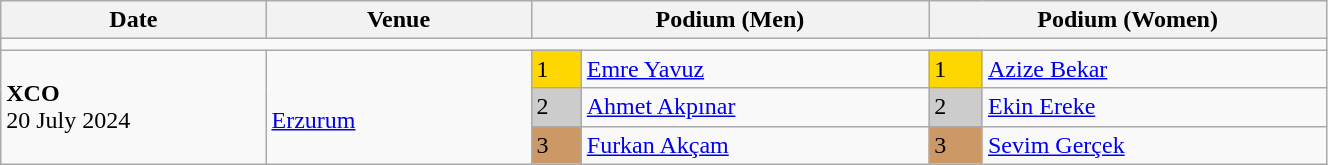<table class="wikitable" width=70%>
<tr>
<th>Date</th>
<th width=20%>Venue</th>
<th colspan=2 width=30%>Podium (Men)</th>
<th colspan=2 width=30%>Podium (Women)</th>
</tr>
<tr>
<td colspan=6></td>
</tr>
<tr>
<td rowspan=3><strong>XCO</strong> <br> 20 July 2024</td>
<td rowspan=3><br><a href='#'>Erzurum</a></td>
<td bgcolor=FFD700>1</td>
<td><a href='#'>Emre Yavuz</a></td>
<td bgcolor=FFD700>1</td>
<td><a href='#'>Azize Bekar</a></td>
</tr>
<tr>
<td bgcolor=CCCCCC>2</td>
<td><a href='#'>Ahmet Akpınar</a></td>
<td bgcolor=CCCCCC>2</td>
<td><a href='#'>Ekin Ereke</a></td>
</tr>
<tr>
<td bgcolor=CC9966>3</td>
<td><a href='#'>Furkan Akçam</a></td>
<td bgcolor=CC9966>3</td>
<td><a href='#'>Sevim Gerçek</a></td>
</tr>
</table>
